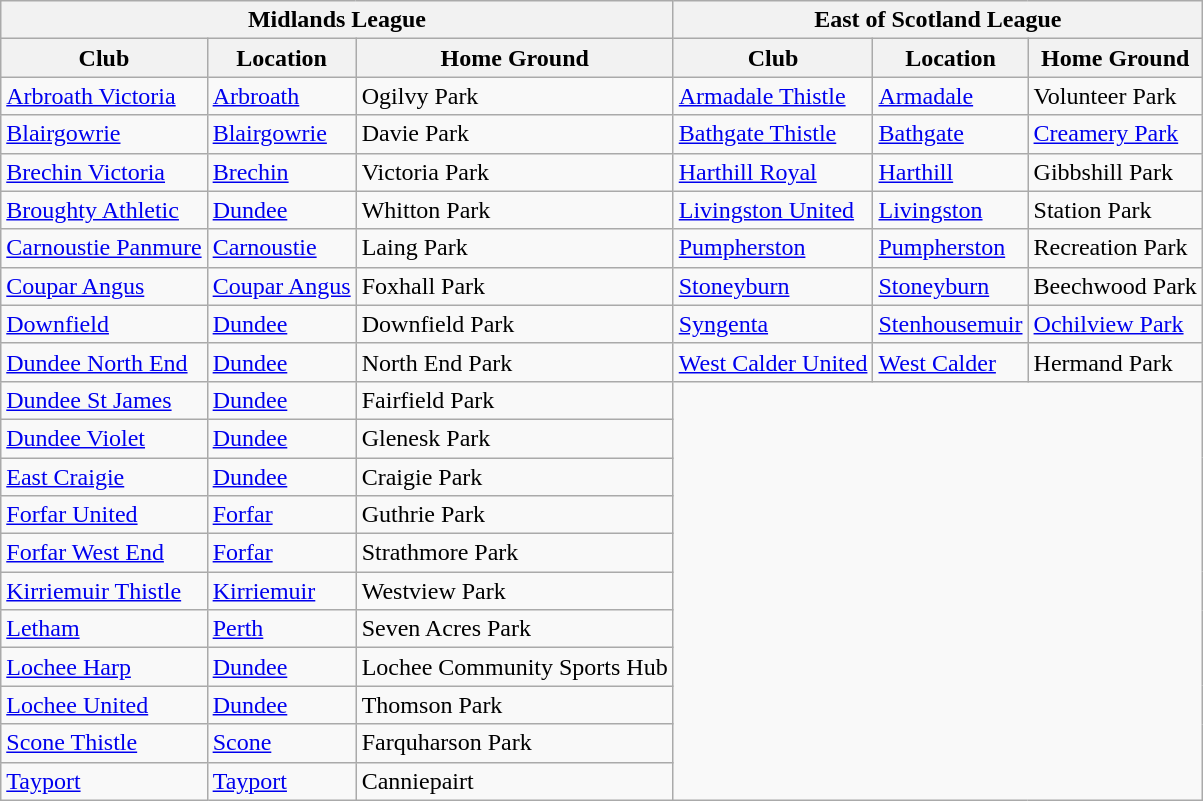<table class="wikitable sortable">
<tr>
<th colspan="3">Midlands League</th>
<th colspan="3">East of Scotland League</th>
</tr>
<tr>
<th>Club</th>
<th>Location</th>
<th>Home Ground</th>
<th>Club</th>
<th>Location</th>
<th>Home Ground</th>
</tr>
<tr>
<td><a href='#'>Arbroath Victoria</a></td>
<td><a href='#'>Arbroath</a></td>
<td>Ogilvy Park</td>
<td><a href='#'>Armadale Thistle</a></td>
<td><a href='#'>Armadale</a></td>
<td>Volunteer Park</td>
</tr>
<tr>
<td><a href='#'>Blairgowrie</a></td>
<td><a href='#'>Blairgowrie</a></td>
<td>Davie Park</td>
<td><a href='#'>Bathgate Thistle</a></td>
<td><a href='#'>Bathgate</a></td>
<td><a href='#'>Creamery Park</a></td>
</tr>
<tr>
<td><a href='#'>Brechin Victoria</a></td>
<td><a href='#'>Brechin</a></td>
<td>Victoria Park</td>
<td><a href='#'>Harthill Royal</a></td>
<td><a href='#'>Harthill</a></td>
<td>Gibbshill Park</td>
</tr>
<tr>
<td><a href='#'>Broughty Athletic</a></td>
<td><a href='#'>Dundee</a></td>
<td>Whitton Park</td>
<td><a href='#'>Livingston United</a></td>
<td><a href='#'>Livingston</a></td>
<td>Station Park</td>
</tr>
<tr>
<td><a href='#'>Carnoustie Panmure</a></td>
<td><a href='#'>Carnoustie</a></td>
<td>Laing Park</td>
<td><a href='#'>Pumpherston</a></td>
<td><a href='#'>Pumpherston</a></td>
<td>Recreation Park</td>
</tr>
<tr>
<td><a href='#'>Coupar Angus</a></td>
<td><a href='#'>Coupar Angus</a></td>
<td>Foxhall Park</td>
<td><a href='#'>Stoneyburn</a></td>
<td><a href='#'>Stoneyburn</a></td>
<td>Beechwood Park</td>
</tr>
<tr>
<td><a href='#'>Downfield</a></td>
<td><a href='#'>Dundee</a></td>
<td>Downfield Park</td>
<td><a href='#'>Syngenta</a></td>
<td><a href='#'>Stenhousemuir</a></td>
<td><a href='#'>Ochilview Park</a></td>
</tr>
<tr>
<td><a href='#'>Dundee North End</a></td>
<td><a href='#'>Dundee</a></td>
<td>North End Park</td>
<td><a href='#'>West Calder United</a></td>
<td><a href='#'>West Calder</a></td>
<td>Hermand Park</td>
</tr>
<tr>
<td><a href='#'>Dundee St James</a></td>
<td><a href='#'>Dundee</a></td>
<td>Fairfield Park</td>
<td colspan="3" rowspan="11"></td>
</tr>
<tr>
<td><a href='#'>Dundee Violet</a></td>
<td><a href='#'>Dundee</a></td>
<td>Glenesk Park</td>
</tr>
<tr>
<td><a href='#'>East Craigie</a></td>
<td><a href='#'>Dundee</a></td>
<td>Craigie Park</td>
</tr>
<tr>
<td><a href='#'>Forfar United</a></td>
<td><a href='#'>Forfar</a></td>
<td>Guthrie Park</td>
</tr>
<tr>
<td><a href='#'>Forfar West End</a></td>
<td><a href='#'>Forfar</a></td>
<td>Strathmore Park</td>
</tr>
<tr>
<td><a href='#'>Kirriemuir Thistle</a></td>
<td><a href='#'>Kirriemuir</a></td>
<td>Westview Park</td>
</tr>
<tr>
<td><a href='#'>Letham</a></td>
<td><a href='#'>Perth</a></td>
<td>Seven Acres Park</td>
</tr>
<tr>
<td><a href='#'>Lochee Harp</a></td>
<td><a href='#'>Dundee</a></td>
<td>Lochee Community Sports Hub</td>
</tr>
<tr>
<td><a href='#'>Lochee United</a></td>
<td><a href='#'>Dundee</a></td>
<td>Thomson Park</td>
</tr>
<tr>
<td><a href='#'>Scone Thistle</a></td>
<td><a href='#'>Scone</a></td>
<td>Farquharson Park</td>
</tr>
<tr>
<td><a href='#'>Tayport</a></td>
<td><a href='#'>Tayport</a></td>
<td>Canniepairt</td>
</tr>
</table>
